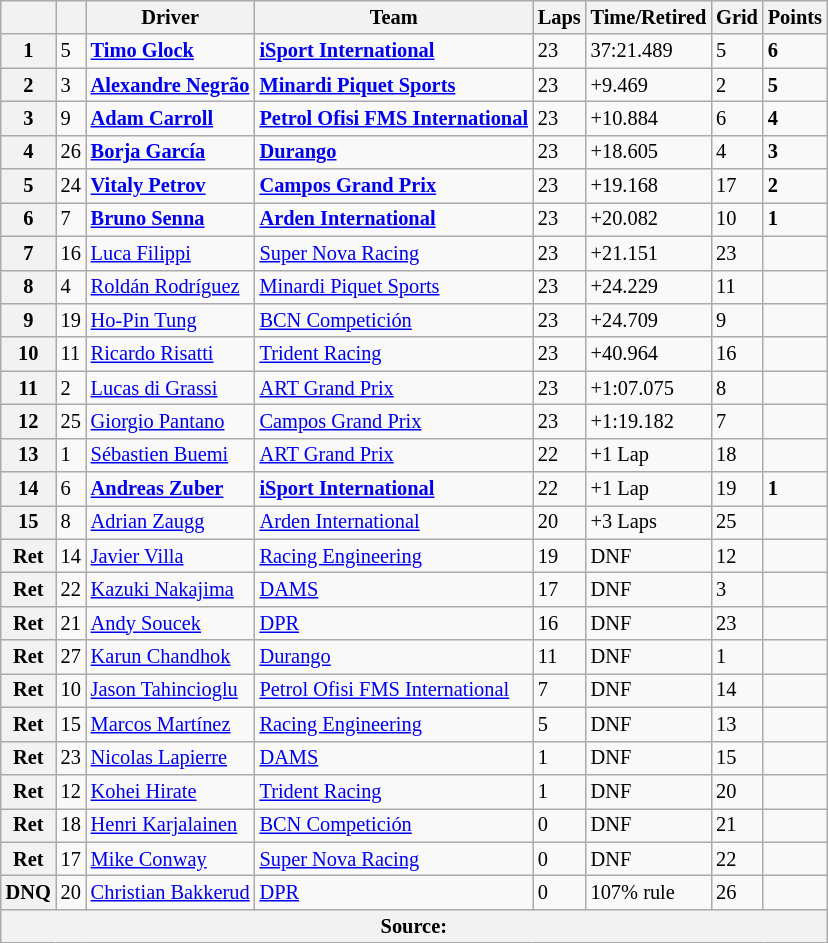<table class="wikitable" style="font-size:85%">
<tr>
<th></th>
<th></th>
<th>Driver</th>
<th>Team</th>
<th>Laps</th>
<th>Time/Retired</th>
<th>Grid</th>
<th>Points</th>
</tr>
<tr>
<th>1</th>
<td>5</td>
<td> <strong><a href='#'>Timo Glock</a></strong></td>
<td><strong><a href='#'>iSport International</a></strong></td>
<td>23</td>
<td>37:21.489</td>
<td>5</td>
<td><strong>6</strong></td>
</tr>
<tr>
<th>2</th>
<td>3</td>
<td> <strong><a href='#'>Alexandre Negrão</a></strong></td>
<td><strong><a href='#'>Minardi Piquet Sports</a></strong></td>
<td>23</td>
<td>+9.469</td>
<td>2</td>
<td><strong>5</strong></td>
</tr>
<tr>
<th>3</th>
<td>9</td>
<td> <strong><a href='#'>Adam Carroll</a></strong></td>
<td><strong><a href='#'>Petrol Ofisi FMS International</a></strong></td>
<td>23</td>
<td>+10.884</td>
<td>6</td>
<td><strong>4</strong></td>
</tr>
<tr>
<th>4</th>
<td>26</td>
<td> <strong><a href='#'>Borja García</a></strong></td>
<td><strong><a href='#'>Durango</a></strong></td>
<td>23</td>
<td>+18.605</td>
<td>4</td>
<td><strong>3</strong></td>
</tr>
<tr>
<th>5</th>
<td>24</td>
<td> <strong><a href='#'>Vitaly Petrov</a></strong></td>
<td><strong><a href='#'>Campos Grand Prix</a></strong></td>
<td>23</td>
<td>+19.168</td>
<td>17</td>
<td><strong>2</strong></td>
</tr>
<tr>
<th>6</th>
<td>7</td>
<td> <strong><a href='#'>Bruno Senna</a></strong></td>
<td><strong><a href='#'>Arden International</a></strong></td>
<td>23</td>
<td>+20.082</td>
<td>10</td>
<td><strong>1</strong></td>
</tr>
<tr>
<th>7</th>
<td>16</td>
<td> <a href='#'>Luca Filippi</a></td>
<td><a href='#'>Super Nova Racing</a></td>
<td>23</td>
<td>+21.151</td>
<td>23</td>
<td></td>
</tr>
<tr>
<th>8</th>
<td>4</td>
<td> <a href='#'>Roldán Rodríguez</a></td>
<td><a href='#'>Minardi Piquet Sports</a></td>
<td>23</td>
<td>+24.229</td>
<td>11</td>
<td></td>
</tr>
<tr>
<th>9</th>
<td>19</td>
<td> <a href='#'>Ho-Pin Tung</a></td>
<td><a href='#'>BCN Competición</a></td>
<td>23</td>
<td>+24.709</td>
<td>9</td>
<td></td>
</tr>
<tr>
<th>10</th>
<td>11</td>
<td> <a href='#'>Ricardo Risatti</a></td>
<td><a href='#'>Trident Racing</a></td>
<td>23</td>
<td>+40.964</td>
<td>16</td>
<td></td>
</tr>
<tr>
<th>11</th>
<td>2</td>
<td> <a href='#'>Lucas di Grassi</a></td>
<td><a href='#'>ART Grand Prix</a></td>
<td>23</td>
<td>+1:07.075</td>
<td>8</td>
<td></td>
</tr>
<tr>
<th>12</th>
<td>25</td>
<td> <a href='#'>Giorgio Pantano</a></td>
<td><a href='#'>Campos Grand Prix</a></td>
<td>23</td>
<td>+1:19.182</td>
<td>7</td>
<td></td>
</tr>
<tr>
<th>13</th>
<td>1</td>
<td> <a href='#'>Sébastien Buemi</a></td>
<td><a href='#'>ART Grand Prix</a></td>
<td>22</td>
<td>+1 Lap</td>
<td>18</td>
<td></td>
</tr>
<tr>
<th>14</th>
<td>6</td>
<td> <strong><a href='#'>Andreas Zuber</a></strong></td>
<td><strong><a href='#'>iSport International</a></strong></td>
<td>22</td>
<td>+1 Lap</td>
<td>19</td>
<td><strong>1</strong></td>
</tr>
<tr>
<th>15</th>
<td>8</td>
<td> <a href='#'>Adrian Zaugg</a></td>
<td><a href='#'>Arden International</a></td>
<td>20</td>
<td>+3 Laps</td>
<td>25</td>
<td></td>
</tr>
<tr>
<th>Ret</th>
<td>14</td>
<td> <a href='#'>Javier Villa</a></td>
<td><a href='#'>Racing Engineering</a></td>
<td>19</td>
<td>DNF</td>
<td>12</td>
<td></td>
</tr>
<tr>
<th>Ret</th>
<td>22</td>
<td> <a href='#'>Kazuki Nakajima</a></td>
<td><a href='#'>DAMS</a></td>
<td>17</td>
<td>DNF</td>
<td>3</td>
<td></td>
</tr>
<tr>
<th>Ret</th>
<td>21</td>
<td> <a href='#'>Andy Soucek</a></td>
<td><a href='#'>DPR</a></td>
<td>16</td>
<td>DNF</td>
<td>23</td>
<td></td>
</tr>
<tr>
<th>Ret</th>
<td>27</td>
<td> <a href='#'>Karun Chandhok</a></td>
<td><a href='#'>Durango</a></td>
<td>11</td>
<td>DNF</td>
<td>1</td>
<td></td>
</tr>
<tr>
<th>Ret</th>
<td>10</td>
<td> <a href='#'>Jason Tahincioglu</a></td>
<td><a href='#'>Petrol Ofisi FMS International</a></td>
<td>7</td>
<td>DNF</td>
<td>14</td>
<td></td>
</tr>
<tr>
<th>Ret</th>
<td>15</td>
<td> <a href='#'>Marcos Martínez</a></td>
<td><a href='#'>Racing Engineering</a></td>
<td>5</td>
<td>DNF</td>
<td>13</td>
<td></td>
</tr>
<tr>
<th>Ret</th>
<td>23</td>
<td> <a href='#'>Nicolas Lapierre</a></td>
<td><a href='#'>DAMS</a></td>
<td>1</td>
<td>DNF</td>
<td>15</td>
<td></td>
</tr>
<tr>
<th>Ret</th>
<td>12</td>
<td> <a href='#'>Kohei Hirate</a></td>
<td><a href='#'>Trident Racing</a></td>
<td>1</td>
<td>DNF</td>
<td>20</td>
<td></td>
</tr>
<tr>
<th>Ret</th>
<td>18</td>
<td> <a href='#'>Henri Karjalainen</a></td>
<td><a href='#'>BCN Competición</a></td>
<td>0</td>
<td>DNF</td>
<td>21</td>
<td></td>
</tr>
<tr>
<th>Ret</th>
<td>17</td>
<td> <a href='#'>Mike Conway</a></td>
<td><a href='#'>Super Nova Racing</a></td>
<td>0</td>
<td>DNF</td>
<td>22</td>
<td></td>
</tr>
<tr>
<th>DNQ</th>
<td>20</td>
<td> <a href='#'>Christian Bakkerud</a></td>
<td><a href='#'>DPR</a></td>
<td>0</td>
<td>107% rule</td>
<td>26</td>
<td></td>
</tr>
<tr>
<th colspan="8">Source:</th>
</tr>
</table>
